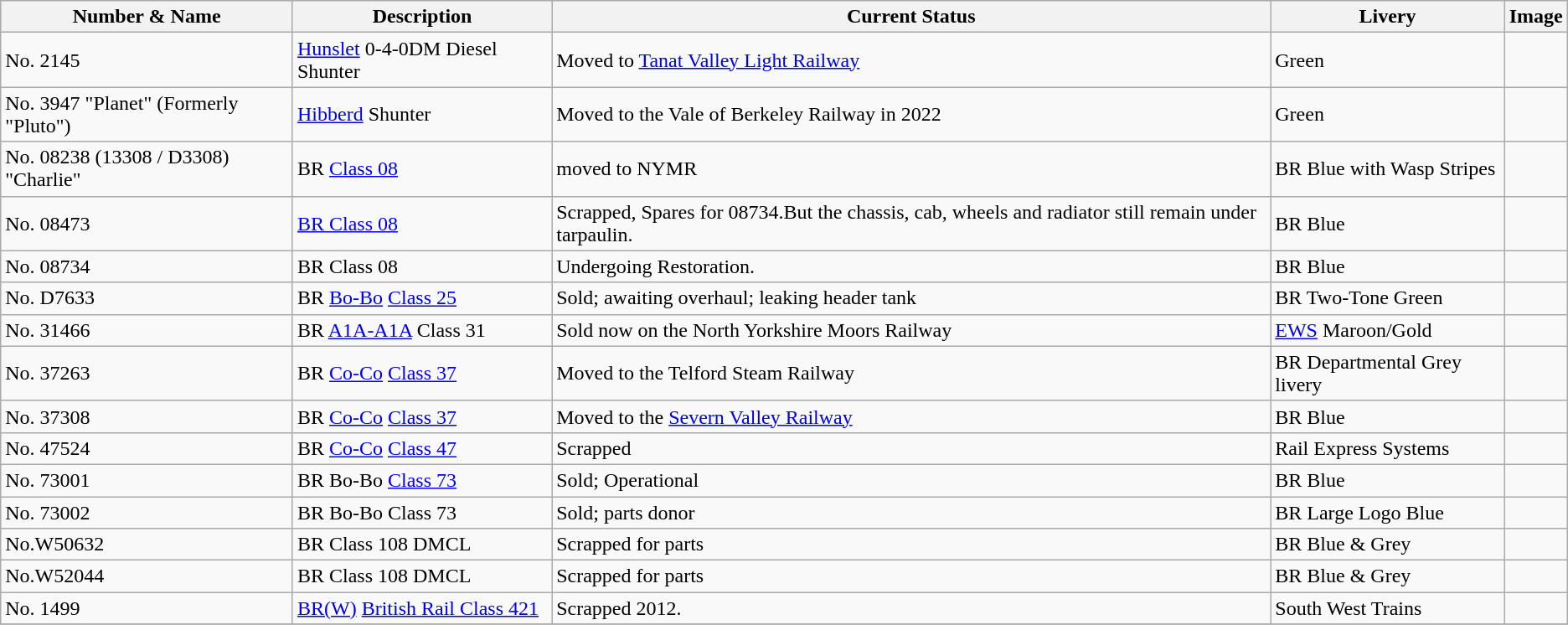<table class="wikitable">
<tr>
<th>Number & Name</th>
<th>Description</th>
<th>Current Status</th>
<th>Livery</th>
<th>Image</th>
</tr>
<tr>
<td>No. 2145</td>
<td><a href='#'>Hunslet</a> 0-4-0DM Diesel Shunter</td>
<td>Moved to <a href='#'>Tanat Valley Light Railway</a></td>
<td>Green</td>
<td></td>
</tr>
<tr>
<td>No. 3947 "Planet" (Formerly "Pluto")</td>
<td><a href='#'>Hibberd</a>  Shunter</td>
<td>Moved to the Vale of Berkeley Railway in 2022</td>
<td>Green</td>
<td></td>
</tr>
<tr>
<td>No. 08238 (13308 / D3308) "Charlie"</td>
<td>BR  <a href='#'>Class 08</a></td>
<td>moved to NYMR</td>
<td>BR Blue with Wasp Stripes</td>
<td></td>
</tr>
<tr>
<td>No. 08473</td>
<td><a href='#'>BR Class 08</a></td>
<td>Scrapped, Spares for 08734.But the chassis, cab, wheels and radiator still remain under tarpaulin.</td>
<td>BR Blue</td>
<td></td>
</tr>
<tr>
<td>No. 08734</td>
<td>BR Class 08</td>
<td>Undergoing Restoration.</td>
<td>BR Blue</td>
<td></td>
</tr>
<tr>
<td>No. D7633</td>
<td>BR <a href='#'>Bo-Bo</a> <a href='#'>Class 25</a></td>
<td>Sold; awaiting overhaul; leaking header tank</td>
<td>BR Two-Tone Green</td>
<td></td>
</tr>
<tr>
<td>No. 31466</td>
<td>BR <a href='#'>A1A-A1A</a> Class 31</td>
<td>Sold  now on the North Yorkshire Moors Railway</td>
<td><a href='#'>EWS</a> Maroon/Gold</td>
<td></td>
</tr>
<tr>
<td>No. 37263</td>
<td>BR <a href='#'>Co-Co</a> <a href='#'>Class 37</a></td>
<td>Moved to the Telford Steam Railway</td>
<td>BR Departmental Grey livery</td>
<td></td>
</tr>
<tr>
<td>No. 37308</td>
<td>BR <a href='#'>Co-Co</a> <a href='#'>Class 37</a></td>
<td>Moved to the <a href='#'>Severn Valley Railway</a></td>
<td>BR Blue</td>
<td></td>
</tr>
<tr>
<td>No. 47524</td>
<td>BR <a href='#'>Co-Co</a> <a href='#'>Class 47</a></td>
<td>Scrapped</td>
<td>Rail Express Systems</td>
<td></td>
</tr>
<tr>
<td>No. 73001</td>
<td>BR Bo-Bo <a href='#'>Class 73</a></td>
<td>Sold; Operational</td>
<td>BR Blue</td>
<td></td>
</tr>
<tr>
<td>No. 73002</td>
<td>BR Bo-Bo Class 73</td>
<td>Sold; parts donor</td>
<td>BR Large Logo Blue</td>
<td></td>
</tr>
<tr>
<td>No.W50632</td>
<td>BR Class 108 DMCL</td>
<td>Scrapped for parts</td>
<td>BR Blue & Grey</td>
<td></td>
</tr>
<tr>
<td>No.W52044</td>
<td>BR Class 108 DMCL</td>
<td>Scrapped for parts</td>
<td>BR Blue & Grey</td>
<td></td>
</tr>
<tr>
<td>No. 1499</td>
<td><a href='#'>BR(W)</a> <a href='#'>British Rail Class 421</a></td>
<td>Scrapped 2012.</td>
<td>South West Trains</td>
<td></td>
</tr>
<tr>
</tr>
</table>
